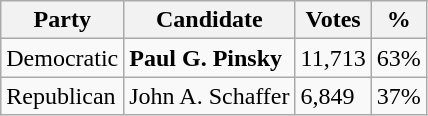<table class="wikitable">
<tr>
<th>Party</th>
<th>Candidate</th>
<th>Votes</th>
<th>%</th>
</tr>
<tr>
<td>Democratic</td>
<td><strong>Paul G. Pinsky</strong></td>
<td>11,713</td>
<td>63%</td>
</tr>
<tr>
<td>Republican</td>
<td>John A. Schaffer</td>
<td>6,849</td>
<td>37%</td>
</tr>
</table>
